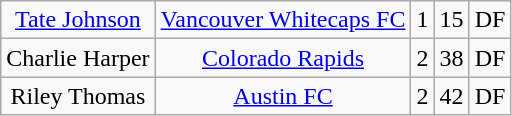<table class="wikitable" style="text-align: center;">
<tr>
<td> <a href='#'>Tate Johnson</a></td>
<td><a href='#'>Vancouver Whitecaps FC</a></td>
<td>1</td>
<td>15</td>
<td>DF</td>
</tr>
<tr>
<td> Charlie Harper</td>
<td><a href='#'>Colorado Rapids</a></td>
<td>2</td>
<td>38</td>
<td>DF</td>
</tr>
<tr>
<td> Riley Thomas</td>
<td><a href='#'>Austin FC</a></td>
<td>2</td>
<td>42</td>
<td>DF</td>
</tr>
</table>
